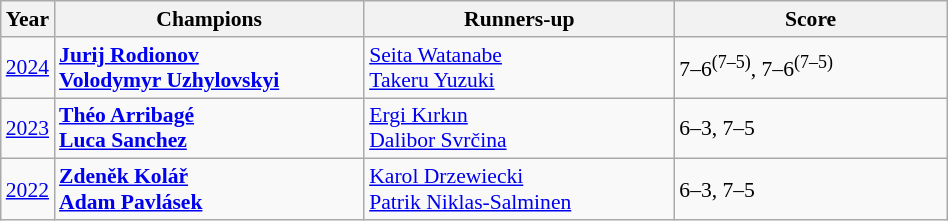<table class="wikitable" style="font-size:90%">
<tr>
<th>Year</th>
<th style="width:200px;">Champions</th>
<th style="width:200px;">Runners-up</th>
<th style="width:175px;">Score</th>
</tr>
<tr>
<td><a href='#'>2024</a></td>
<td> <strong><a href='#'>Jurij Rodionov</a></strong><br> <strong><a href='#'>Volodymyr Uzhylovskyi</a></strong></td>
<td> <a href='#'>Seita Watanabe</a><br> <a href='#'>Takeru Yuzuki</a></td>
<td>7–6<sup>(7–5)</sup>, 7–6<sup>(7–5)</sup></td>
</tr>
<tr>
<td><a href='#'>2023</a></td>
<td> <strong><a href='#'>Théo Arribagé</a></strong><br> <strong><a href='#'>Luca Sanchez</a></strong></td>
<td> <a href='#'>Ergi Kırkın</a><br> <a href='#'>Dalibor Svrčina</a></td>
<td>6–3, 7–5</td>
</tr>
<tr>
<td><a href='#'>2022</a></td>
<td> <strong><a href='#'>Zdeněk Kolář</a></strong><br> <strong><a href='#'>Adam Pavlásek</a></strong></td>
<td> <a href='#'>Karol Drzewiecki</a><br> <a href='#'>Patrik Niklas-Salminen</a></td>
<td>6–3, 7–5</td>
</tr>
</table>
